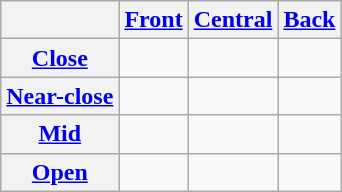<table class="wikitable" style="text-align:center">
<tr>
<th></th>
<th><a href='#'>Front</a></th>
<th><a href='#'>Central</a></th>
<th><a href='#'>Back</a></th>
</tr>
<tr>
<th><a href='#'>Close</a></th>
<td></td>
<td></td>
<td></td>
</tr>
<tr align="center">
<th><a href='#'>Near-close</a></th>
<td></td>
<td></td>
<td></td>
</tr>
<tr>
<th><a href='#'>Mid</a></th>
<td></td>
<td></td>
<td></td>
</tr>
<tr align="center">
<th><a href='#'>Open</a></th>
<td></td>
<td></td>
<td></td>
</tr>
</table>
